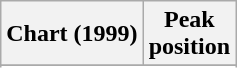<table class="wikitable sortable plainrowheaders" style="text-align:center">
<tr>
<th scope="col">Chart (1999)</th>
<th scope="col">Peak<br>position</th>
</tr>
<tr>
</tr>
<tr>
</tr>
</table>
